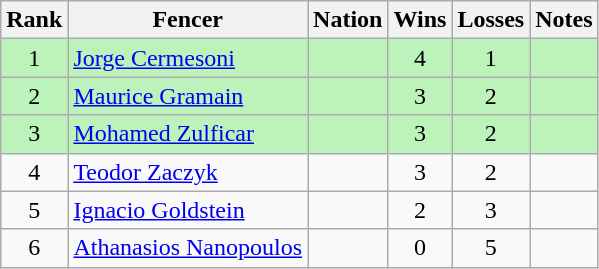<table class="wikitable sortable" style="text-align: center;">
<tr>
<th>Rank</th>
<th>Fencer</th>
<th>Nation</th>
<th>Wins</th>
<th>Losses</th>
<th>Notes</th>
</tr>
<tr style="background:#bbf3bb;">
<td>1</td>
<td align=left><a href='#'>Jorge Cermesoni</a></td>
<td align=left></td>
<td>4</td>
<td>1</td>
<td></td>
</tr>
<tr style="background:#bbf3bb;">
<td>2</td>
<td align=left><a href='#'>Maurice Gramain</a></td>
<td align=left></td>
<td>3</td>
<td>2</td>
<td></td>
</tr>
<tr style="background:#bbf3bb;">
<td>3</td>
<td align=left><a href='#'>Mohamed Zulficar</a></td>
<td align=left></td>
<td>3</td>
<td>2</td>
<td></td>
</tr>
<tr>
<td>4</td>
<td align=left><a href='#'>Teodor Zaczyk</a></td>
<td align=left></td>
<td>3</td>
<td>2</td>
<td></td>
</tr>
<tr>
<td>5</td>
<td align=left><a href='#'>Ignacio Goldstein</a></td>
<td align=left></td>
<td>2</td>
<td>3</td>
<td></td>
</tr>
<tr>
<td>6</td>
<td align=left><a href='#'>Athanasios Nanopoulos</a></td>
<td align=left></td>
<td>0</td>
<td>5</td>
<td></td>
</tr>
</table>
